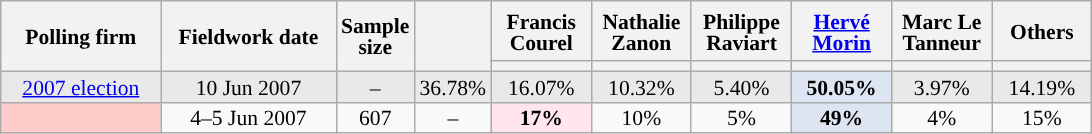<table class="wikitable sortable" style="text-align:center;font-size:90%;line-height:14px;">
<tr style="height:40px;">
<th style="width:100px;" rowspan="2">Polling firm</th>
<th style="width:110px;" rowspan="2">Fieldwork date</th>
<th style="width:35px;" rowspan="2">Sample<br>size</th>
<th style="width:30px;" rowspan="2"></th>
<th class="unsortable" style="width:60px;">Francis Courel<br></th>
<th class="unsortable" style="width:60px;">Nathalie Zanon<br></th>
<th class="unsortable" style="width:60px;">Philippe Raviart<br></th>
<th class="unsortable" style="width:60px;"><a href='#'>Hervé Morin</a><br></th>
<th class="unsortable" style="width:60px;">Marc Le Tanneur<br></th>
<th class="unsortable" style="width:60px;">Others</th>
</tr>
<tr>
<th style="background:"></th>
<th style="background:"></th>
<th style="background:"></th>
<th style="background:"></th>
<th style="background:"></th>
<th style="background:"></th>
</tr>
<tr style="background:#E9E9E9;">
<td><a href='#'>2007 election</a></td>
<td data-sort-value="2007-06-10">10 Jun 2007</td>
<td>–</td>
<td>36.78%</td>
<td>16.07%</td>
<td>10.32%</td>
<td>5.40%</td>
<td style="background:#DEE5F2;"><strong>50.05%</strong></td>
<td>3.97%</td>
<td>14.19%</td>
</tr>
<tr>
<td style="background:#FFCCCC;"></td>
<td data-sort-value="2007-06-05">4–5 Jun 2007</td>
<td>607</td>
<td>–</td>
<td style="background:#FFE6EC;"><strong>17%</strong></td>
<td>10%</td>
<td>5%</td>
<td style="background:#DEE5F2;"><strong>49%</strong></td>
<td>4%</td>
<td>15%</td>
</tr>
</table>
